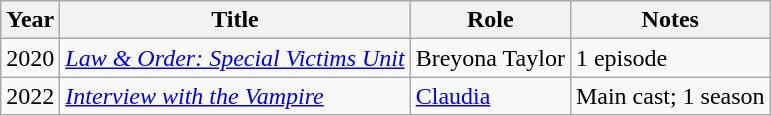<table class="wikitable sortable">
<tr>
<th>Year</th>
<th>Title</th>
<th>Role</th>
<th class="unsortable">Notes</th>
</tr>
<tr>
<td>2020</td>
<td><em><a href='#'>Law & Order: Special Victims Unit</a></em></td>
<td>Breyona Taylor</td>
<td>1 episode</td>
</tr>
<tr>
<td>2022</td>
<td><em><a href='#'>Interview with the Vampire</a></em></td>
<td><a href='#'>Claudia</a></td>
<td>Main cast; 1 season</td>
</tr>
</table>
